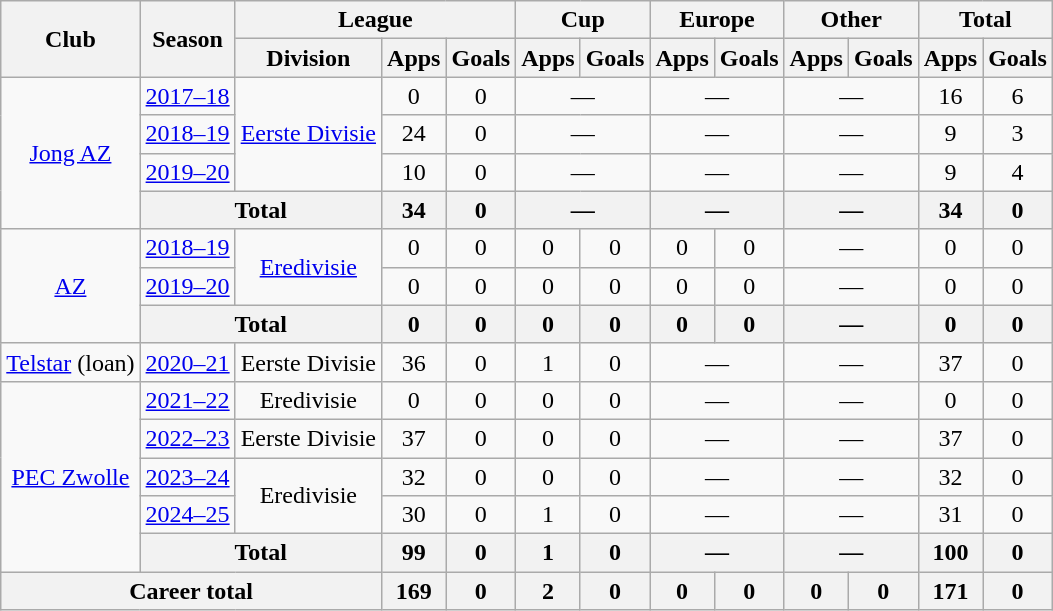<table class="wikitable" style="text-align:center">
<tr>
<th rowspan="2">Club</th>
<th rowspan="2">Season</th>
<th colspan="3">League</th>
<th colspan="2">Cup</th>
<th colspan="2">Europe</th>
<th colspan="2">Other</th>
<th colspan="2">Total</th>
</tr>
<tr>
<th>Division</th>
<th>Apps</th>
<th>Goals</th>
<th>Apps</th>
<th>Goals</th>
<th>Apps</th>
<th>Goals</th>
<th>Apps</th>
<th>Goals</th>
<th>Apps</th>
<th>Goals</th>
</tr>
<tr>
<td rowspan="4"><a href='#'>Jong AZ</a></td>
<td><a href='#'>2017–18</a></td>
<td rowspan="3"><a href='#'>Eerste Divisie</a></td>
<td>0</td>
<td>0</td>
<td colspan="2">—</td>
<td colspan="2">—</td>
<td colspan="2">—</td>
<td>16</td>
<td>6</td>
</tr>
<tr>
<td><a href='#'>2018–19</a></td>
<td>24</td>
<td>0</td>
<td colspan="2">—</td>
<td colspan="2">—</td>
<td colspan="2">—</td>
<td>9</td>
<td>3</td>
</tr>
<tr>
<td><a href='#'>2019–20</a></td>
<td>10</td>
<td>0</td>
<td colspan="2">—</td>
<td colspan="2">—</td>
<td colspan="2">—</td>
<td>9</td>
<td>4</td>
</tr>
<tr>
<th colspan="2">Total</th>
<th>34</th>
<th>0</th>
<th colspan="2">—</th>
<th colspan="2">—</th>
<th colspan="2">—</th>
<th>34</th>
<th>0</th>
</tr>
<tr>
<td rowspan="3"><a href='#'>AZ</a></td>
<td><a href='#'>2018–19</a></td>
<td rowspan="2"><a href='#'>Eredivisie</a></td>
<td>0</td>
<td>0</td>
<td>0</td>
<td>0</td>
<td>0</td>
<td>0</td>
<td colspan="2">—</td>
<td>0</td>
<td>0</td>
</tr>
<tr>
<td><a href='#'>2019–20</a></td>
<td>0</td>
<td>0</td>
<td>0</td>
<td>0</td>
<td>0</td>
<td>0</td>
<td colspan="2">—</td>
<td>0</td>
<td>0</td>
</tr>
<tr>
<th colspan="2">Total</th>
<th>0</th>
<th>0</th>
<th>0</th>
<th>0</th>
<th>0</th>
<th>0</th>
<th colspan="2">—</th>
<th>0</th>
<th>0</th>
</tr>
<tr>
<td><a href='#'>Telstar</a> (loan)</td>
<td><a href='#'>2020–21</a></td>
<td>Eerste Divisie</td>
<td>36</td>
<td>0</td>
<td>1</td>
<td>0</td>
<td colspan="2">—</td>
<td colspan="2">—</td>
<td>37</td>
<td>0</td>
</tr>
<tr>
<td rowspan="5"><a href='#'>PEC Zwolle</a></td>
<td><a href='#'>2021–22</a></td>
<td>Eredivisie</td>
<td>0</td>
<td>0</td>
<td>0</td>
<td>0</td>
<td colspan="2">—</td>
<td colspan="2">—</td>
<td>0</td>
<td>0</td>
</tr>
<tr>
<td><a href='#'>2022–23</a></td>
<td>Eerste Divisie</td>
<td>37</td>
<td>0</td>
<td>0</td>
<td>0</td>
<td colspan="2">—</td>
<td colspan="2">—</td>
<td>37</td>
<td>0</td>
</tr>
<tr>
<td><a href='#'>2023–24</a></td>
<td rowspan="2">Eredivisie</td>
<td>32</td>
<td>0</td>
<td>0</td>
<td>0</td>
<td colspan="2">—</td>
<td colspan="2">—</td>
<td>32</td>
<td>0</td>
</tr>
<tr>
<td><a href='#'>2024–25</a></td>
<td>30</td>
<td>0</td>
<td>1</td>
<td>0</td>
<td colspan="2">—</td>
<td colspan="2">—</td>
<td>31</td>
<td>0</td>
</tr>
<tr>
<th colspan="2">Total</th>
<th>99</th>
<th>0</th>
<th>1</th>
<th>0</th>
<th colspan="2">—</th>
<th colspan="2">—</th>
<th>100</th>
<th>0</th>
</tr>
<tr>
<th colspan="3">Career total</th>
<th>169</th>
<th>0</th>
<th>2</th>
<th>0</th>
<th>0</th>
<th>0</th>
<th>0</th>
<th>0</th>
<th>171</th>
<th>0</th>
</tr>
</table>
